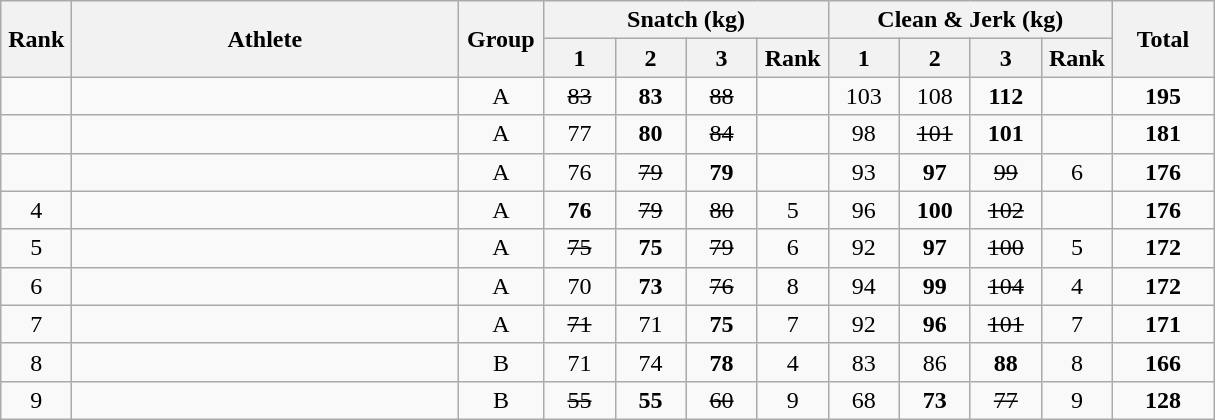<table class = "wikitable" style="text-align:center;">
<tr>
<th rowspan=2 width=40>Rank</th>
<th rowspan=2 width=250>Athlete</th>
<th rowspan=2 width=50>Group</th>
<th colspan=4>Snatch (kg)</th>
<th colspan=4>Clean & Jerk (kg)</th>
<th rowspan=2 width=60>Total</th>
</tr>
<tr>
<th width=40>1</th>
<th width=40>2</th>
<th width=40>3</th>
<th width=40>Rank</th>
<th width=40>1</th>
<th width=40>2</th>
<th width=40>3</th>
<th width=40>Rank</th>
</tr>
<tr>
<td></td>
<td align=left></td>
<td>A</td>
<td><s>83</s></td>
<td><strong>83</strong></td>
<td><s>88</s></td>
<td></td>
<td>103</td>
<td>108</td>
<td><strong>112</strong></td>
<td></td>
<td><strong>195</strong></td>
</tr>
<tr>
<td></td>
<td align=left></td>
<td>A</td>
<td>77</td>
<td><strong>80</strong></td>
<td><s>84</s></td>
<td></td>
<td>98</td>
<td><s>101</s></td>
<td><strong>101</strong></td>
<td></td>
<td><strong>181</strong></td>
</tr>
<tr>
<td></td>
<td align=left></td>
<td>A</td>
<td>76</td>
<td><s>79</s></td>
<td><strong>79</strong></td>
<td></td>
<td>93</td>
<td><strong>97</strong></td>
<td><s>99</s></td>
<td>6</td>
<td><strong>176</strong></td>
</tr>
<tr>
<td>4</td>
<td align=left></td>
<td>A</td>
<td><strong>76</strong></td>
<td><s>79</s></td>
<td><s>80</s></td>
<td>5</td>
<td>96</td>
<td><strong>100</strong></td>
<td><s>102</s></td>
<td></td>
<td><strong>176</strong></td>
</tr>
<tr>
<td>5</td>
<td align=left></td>
<td>A</td>
<td><s>75</s></td>
<td><strong>75</strong></td>
<td><s>79</s></td>
<td>6</td>
<td>92</td>
<td><strong>97</strong></td>
<td><s>100</s></td>
<td>5</td>
<td><strong>172</strong></td>
</tr>
<tr>
<td>6</td>
<td align=left></td>
<td>A</td>
<td>70</td>
<td><strong>73</strong></td>
<td><s>76</s></td>
<td>8</td>
<td>94</td>
<td><strong>99</strong></td>
<td><s>104</s></td>
<td>4</td>
<td><strong>172</strong></td>
</tr>
<tr>
<td>7</td>
<td align=left></td>
<td>A</td>
<td><s>71</s></td>
<td>71</td>
<td><strong>75</strong></td>
<td>7</td>
<td>92</td>
<td><strong>96</strong></td>
<td><s>101</s></td>
<td>7</td>
<td><strong>171</strong></td>
</tr>
<tr>
<td>8</td>
<td align=left></td>
<td>B</td>
<td>71</td>
<td>74</td>
<td><strong>78</strong></td>
<td>4</td>
<td>83</td>
<td>86</td>
<td><strong>88</strong></td>
<td>8</td>
<td><strong>166</strong></td>
</tr>
<tr>
<td>9</td>
<td align=left></td>
<td>B</td>
<td><s>55</s></td>
<td><strong>55</strong></td>
<td><s>60</s></td>
<td>9</td>
<td>68</td>
<td><strong>73</strong></td>
<td><s>77</s></td>
<td>9</td>
<td><strong>128</strong></td>
</tr>
</table>
